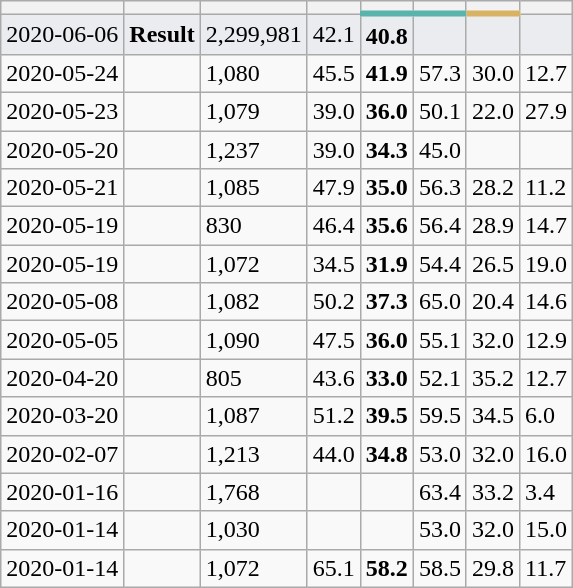<table class="wikitable sortable">
<tr>
<th></th>
<th></th>
<th></th>
<th></th>
<th style="border-bottom:4px solid #5ab4ac;"></th>
<th style="border-bottom:4px solid #5ab4ac;"></th>
<th style="border-bottom:4px solid #d8b365;"></th>
<th></th>
</tr>
<tr style="background:#EAECF0;">
<td>2020-06-06</td>
<td><strong>Result</strong></td>
<td>2,299,981</td>
<td>42.1</td>
<td><strong>40.8</strong></td>
<td></td>
<td></td>
<td></td>
</tr>
<tr>
<td>2020-05-24</td>
<td></td>
<td>1,080</td>
<td>45.5</td>
<td><strong>41.9</strong></td>
<td>57.3</td>
<td>30.0</td>
<td>12.7</td>
</tr>
<tr>
<td>2020-05-23</td>
<td></td>
<td>1,079</td>
<td>39.0</td>
<td><strong>36.0</strong></td>
<td>50.1</td>
<td>22.0</td>
<td>27.9</td>
</tr>
<tr>
<td>2020-05-20</td>
<td></td>
<td>1,237</td>
<td>39.0</td>
<td><strong>34.3</strong></td>
<td>45.0</td>
<td></td>
<td></td>
</tr>
<tr>
<td>2020-05-21</td>
<td></td>
<td>1,085</td>
<td>47.9</td>
<td><strong>35.0</strong></td>
<td>56.3</td>
<td>28.2</td>
<td>11.2</td>
</tr>
<tr>
<td>2020-05-19</td>
<td></td>
<td>830</td>
<td>46.4</td>
<td><strong>35.6</strong></td>
<td>56.4</td>
<td>28.9</td>
<td>14.7</td>
</tr>
<tr>
<td>2020-05-19</td>
<td></td>
<td>1,072</td>
<td>34.5</td>
<td><strong>31.9</strong></td>
<td>54.4</td>
<td>26.5</td>
<td>19.0</td>
</tr>
<tr>
<td>2020-05-08</td>
<td></td>
<td>1,082</td>
<td>50.2</td>
<td><strong>37.3</strong></td>
<td>65.0</td>
<td>20.4</td>
<td>14.6</td>
</tr>
<tr>
<td>2020-05-05</td>
<td></td>
<td>1,090</td>
<td>47.5</td>
<td><strong>36.0</strong></td>
<td>55.1</td>
<td>32.0</td>
<td>12.9</td>
</tr>
<tr>
<td>2020-04-20</td>
<td></td>
<td>805</td>
<td>43.6</td>
<td><strong>33.0</strong></td>
<td>52.1</td>
<td>35.2</td>
<td>12.7</td>
</tr>
<tr>
<td>2020-03-20</td>
<td></td>
<td>1,087</td>
<td>51.2</td>
<td><strong>39.5</strong></td>
<td>59.5</td>
<td>34.5</td>
<td>6.0</td>
</tr>
<tr>
<td>2020-02-07</td>
<td></td>
<td>1,213</td>
<td>44.0</td>
<td><strong>34.8</strong></td>
<td>53.0</td>
<td>32.0</td>
<td>16.0</td>
</tr>
<tr>
<td>2020-01-16</td>
<td></td>
<td>1,768</td>
<td></td>
<td></td>
<td>63.4</td>
<td>33.2</td>
<td>3.4</td>
</tr>
<tr>
<td>2020-01-14</td>
<td></td>
<td>1,030</td>
<td></td>
<td></td>
<td>53.0</td>
<td>32.0</td>
<td>15.0</td>
</tr>
<tr>
<td>2020-01-14</td>
<td></td>
<td>1,072</td>
<td>65.1</td>
<td><strong>58.2</strong></td>
<td>58.5</td>
<td>29.8</td>
<td>11.7</td>
</tr>
</table>
